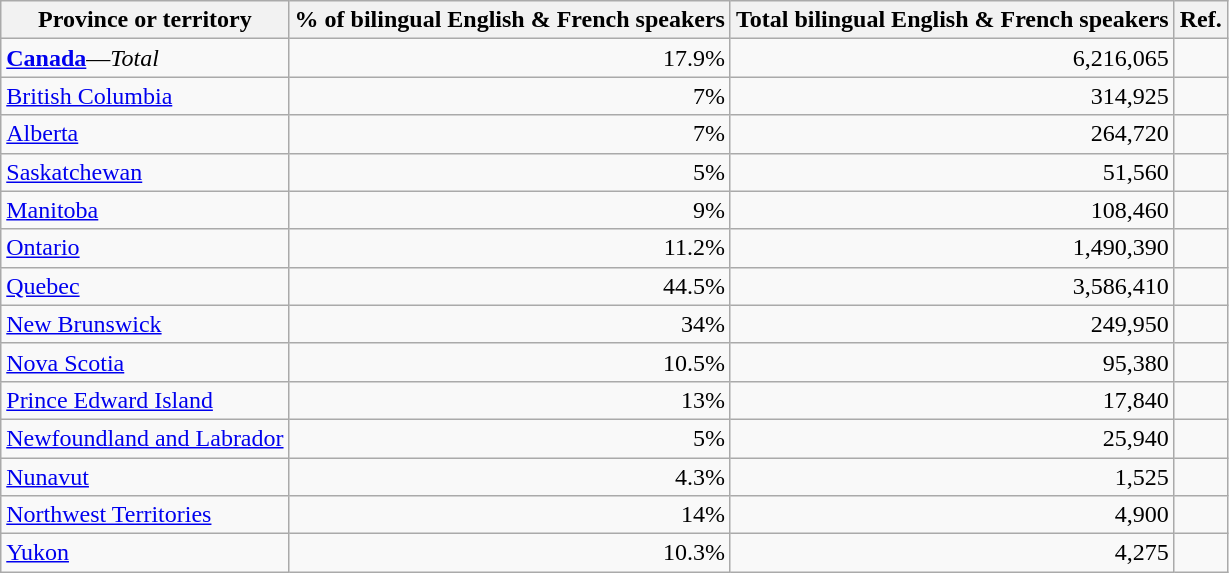<table class="wikitable sortable" style="text-align: right">
<tr>
<th>Province or territory</th>
<th>% of bilingual English & French speakers</th>
<th>Total bilingual English & French speakers</th>
<th>Ref.</th>
</tr>
<tr>
<td align="left"><strong><a href='#'>Canada</a></strong>—<em>Total</em></td>
<td>17.9%</td>
<td>6,216,065</td>
<td></td>
</tr>
<tr>
<td align="left"><a href='#'>British Columbia</a></td>
<td>7%</td>
<td>314,925</td>
<td></td>
</tr>
<tr>
<td align="left"><a href='#'>Alberta</a></td>
<td>7%</td>
<td>264,720</td>
<td></td>
</tr>
<tr>
<td align="left"><a href='#'>Saskatchewan</a></td>
<td>5%</td>
<td>51,560</td>
<td></td>
</tr>
<tr>
<td align="left"><a href='#'>Manitoba</a></td>
<td>9%</td>
<td>108,460</td>
<td></td>
</tr>
<tr>
<td align="left"><a href='#'>Ontario</a></td>
<td>11.2%</td>
<td>1,490,390</td>
<td></td>
</tr>
<tr>
<td align="left"><a href='#'>Quebec</a></td>
<td>44.5%</td>
<td>3,586,410</td>
<td></td>
</tr>
<tr>
<td align="left"><a href='#'>New Brunswick</a></td>
<td>34%</td>
<td>249,950</td>
<td></td>
</tr>
<tr>
<td align="left"><a href='#'>Nova Scotia</a></td>
<td>10.5%</td>
<td>95,380</td>
<td></td>
</tr>
<tr>
<td align="left"><a href='#'>Prince Edward Island</a></td>
<td>13%</td>
<td>17,840</td>
<td></td>
</tr>
<tr>
<td align="left"><a href='#'>Newfoundland and Labrador</a></td>
<td>5%</td>
<td>25,940</td>
<td></td>
</tr>
<tr>
<td align="left"><a href='#'>Nunavut</a></td>
<td>4.3%</td>
<td>1,525</td>
<td></td>
</tr>
<tr>
<td align="left"><a href='#'>Northwest Territories</a></td>
<td>14%</td>
<td>4,900</td>
<td></td>
</tr>
<tr>
<td align="left"><a href='#'>Yukon</a></td>
<td>10.3%</td>
<td>4,275</td>
<td></td>
</tr>
</table>
